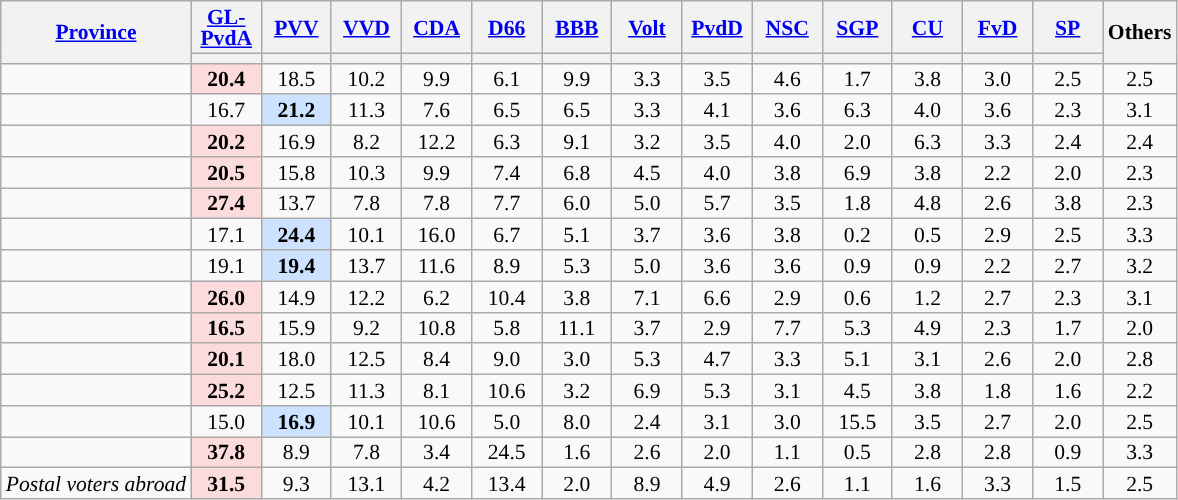<table class="wikitable sortable" style="text-align:center;font-size:90%;line-height:14px">
<tr>
<th rowspan="2"><a href='#'>Province</a></th>
<th style="width:40px;"><a href='#'>GL-<br>PvdA</a></th>
<th style="width:40px;"><a href='#'>PVV</a></th>
<th style="width:40px;"><a href='#'>VVD</a></th>
<th style="width:40px;"><a href='#'>CDA</a></th>
<th style="width:40px;"><a href='#'>D66</a></th>
<th style="width:40px;"><a href='#'>BBB</a></th>
<th style="width:40px;"><a href='#'>Volt</a></th>
<th style="width:40px;"><a href='#'>PvdD</a></th>
<th style="width:40px;"><a href='#'>NSC</a></th>
<th style="width:40px;"><a href='#'>SGP</a></th>
<th style="width:40px;"><a href='#'>CU</a></th>
<th style="width:40px;"><a href='#'>FvD</a></th>
<th style="width:40px;"><a href='#'>SP</a></th>
<th style="width:40px;" rowspan="2">Others</th>
</tr>
<tr>
<th style="background:"></th>
<th style="background:"></th>
<th style="background:"></th>
<th style="background:"></th>
<th style="background:"></th>
<th style="background:"></th>
<th style="background:"></th>
<th style="background:"></th>
<th style="background:"></th>
<th style="background:"></th>
<th style="background:"></th>
<th style="background:"></th>
<th style="background:"></th>
</tr>
<tr>
<td align="left"></td>
<td style="background:#fbdbdc"><strong>20.4</strong></td>
<td>18.5</td>
<td>10.2</td>
<td>9.9</td>
<td>6.1</td>
<td>9.9</td>
<td>3.3</td>
<td>3.5</td>
<td>4.6</td>
<td>1.7</td>
<td>3.8</td>
<td>3.0</td>
<td>2.5</td>
<td>2.5</td>
</tr>
<tr>
<td align="left"></td>
<td>16.7</td>
<td style="background:#CDE2FE"><strong>21.2</strong></td>
<td>11.3</td>
<td>7.6</td>
<td>6.5</td>
<td>6.5</td>
<td>3.3</td>
<td>4.1</td>
<td>3.6</td>
<td>6.3</td>
<td>4.0</td>
<td>3.6</td>
<td>2.3</td>
<td>3.1</td>
</tr>
<tr>
<td align="left"></td>
<td style="background:#fbdbdc"><strong>20.2</strong></td>
<td>16.9</td>
<td>8.2</td>
<td>12.2</td>
<td>6.3</td>
<td>9.1</td>
<td>3.2</td>
<td>3.5</td>
<td>4.0</td>
<td>2.0</td>
<td>6.3</td>
<td>3.3</td>
<td>2.4</td>
<td>2.4</td>
</tr>
<tr>
<td align="left"></td>
<td style="background:#fbdbdc"><strong>20.5</strong></td>
<td>15.8</td>
<td>10.3</td>
<td>9.9</td>
<td>7.4</td>
<td>6.8</td>
<td>4.5</td>
<td>4.0</td>
<td>3.8</td>
<td>6.9</td>
<td>3.8</td>
<td>2.2</td>
<td>2.0</td>
<td>2.3</td>
</tr>
<tr>
<td align="left"></td>
<td style="background:#fbdbdc"><strong>27.4</strong></td>
<td>13.7</td>
<td>7.8</td>
<td>7.8</td>
<td>7.7</td>
<td>6.0</td>
<td>5.0</td>
<td>5.7</td>
<td>3.5</td>
<td>1.8</td>
<td>4.8</td>
<td>2.6</td>
<td>3.8</td>
<td>2.3</td>
</tr>
<tr>
<td align="left"></td>
<td>17.1</td>
<td style="background:#CDE2FE"><strong>24.4</strong></td>
<td>10.1</td>
<td>16.0</td>
<td>6.7</td>
<td>5.1</td>
<td>3.7</td>
<td>3.6</td>
<td>3.8</td>
<td>0.2</td>
<td>0.5</td>
<td>2.9</td>
<td>2.5</td>
<td>3.3</td>
</tr>
<tr>
<td align="left"></td>
<td>19.1</td>
<td style="background:#CDE2FE"><strong>19.4</strong></td>
<td>13.7</td>
<td>11.6</td>
<td>8.9</td>
<td>5.3</td>
<td>5.0</td>
<td>3.6</td>
<td>3.6</td>
<td>0.9</td>
<td>0.9</td>
<td>2.2</td>
<td>2.7</td>
<td>3.2</td>
</tr>
<tr>
<td align="left"></td>
<td style="background:#fbdbdc"><strong>26.0</strong></td>
<td>14.9</td>
<td>12.2</td>
<td>6.2</td>
<td>10.4</td>
<td>3.8</td>
<td>7.1</td>
<td>6.6</td>
<td>2.9</td>
<td>0.6</td>
<td>1.2</td>
<td>2.7</td>
<td>2.3</td>
<td>3.1</td>
</tr>
<tr>
<td align="left"></td>
<td style="background:#fbdbdc"><strong>16.5</strong></td>
<td>15.9</td>
<td>9.2</td>
<td>10.8</td>
<td>5.8</td>
<td>11.1</td>
<td>3.7</td>
<td>2.9</td>
<td>7.7</td>
<td>5.3</td>
<td>4.9</td>
<td>2.3</td>
<td>1.7</td>
<td>2.0</td>
</tr>
<tr>
<td align="left"></td>
<td style="background:#fbdbdc"><strong>20.1</strong></td>
<td>18.0</td>
<td>12.5</td>
<td>8.4</td>
<td>9.0</td>
<td>3.0</td>
<td>5.3</td>
<td>4.7</td>
<td>3.3</td>
<td>5.1</td>
<td>3.1</td>
<td>2.6</td>
<td>2.0</td>
<td>2.8</td>
</tr>
<tr>
<td align="left"></td>
<td style="background:#fbdbdc"><strong>25.2</strong></td>
<td>12.5</td>
<td>11.3</td>
<td>8.1</td>
<td>10.6</td>
<td>3.2</td>
<td>6.9</td>
<td>5.3</td>
<td>3.1</td>
<td>4.5</td>
<td>3.8</td>
<td>1.8</td>
<td>1.6</td>
<td>2.2</td>
</tr>
<tr>
<td align="left"></td>
<td>15.0</td>
<td style="background:#CDE2FE"><strong>16.9</strong></td>
<td>10.1</td>
<td>10.6</td>
<td>5.0</td>
<td>8.0</td>
<td>2.4</td>
<td>3.1</td>
<td>3.0</td>
<td>15.5</td>
<td>3.5</td>
<td>2.7</td>
<td>2.0</td>
<td>2.5</td>
</tr>
<tr>
<td align=left><em></em></td>
<td style="background:#fbdbdc"><strong>37.8</strong></td>
<td>8.9</td>
<td>7.8</td>
<td>3.4</td>
<td>24.5</td>
<td>1.6</td>
<td>2.6</td>
<td>2.0</td>
<td>1.1</td>
<td>0.5</td>
<td>2.8</td>
<td>2.8</td>
<td>0.9</td>
<td>3.3</td>
</tr>
<tr>
<td align=left><em>Postal voters abroad</em></td>
<td style="background:#fbdbdc"><strong>31.5</strong></td>
<td>9.3</td>
<td>13.1</td>
<td>4.2</td>
<td>13.4</td>
<td>2.0</td>
<td>8.9</td>
<td>4.9</td>
<td>2.6</td>
<td>1.1</td>
<td>1.6</td>
<td>3.3</td>
<td>1.5</td>
<td>2.5</td>
</tr>
</table>
